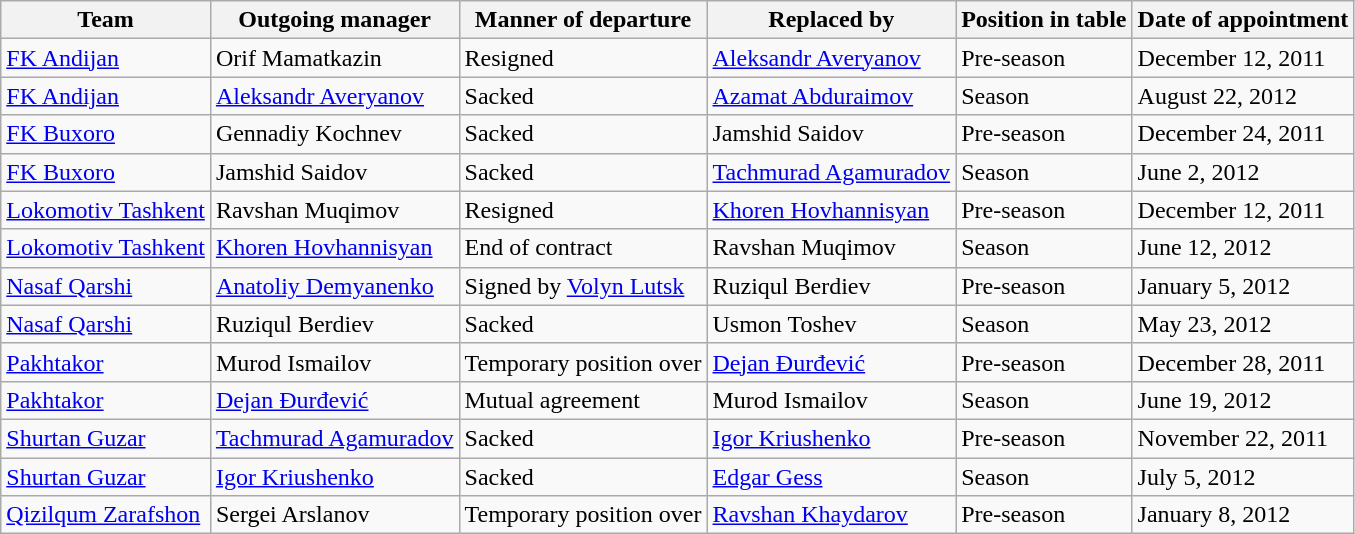<table class="wikitable">
<tr>
<th>Team</th>
<th>Outgoing manager</th>
<th>Manner of departure</th>
<th>Replaced by</th>
<th>Position in table</th>
<th>Date of appointment</th>
</tr>
<tr>
<td><a href='#'>FK Andijan</a></td>
<td> Orif Mamatkazin</td>
<td>Resigned</td>
<td> <a href='#'>Aleksandr Averyanov</a></td>
<td>Pre-season</td>
<td>December 12, 2011</td>
</tr>
<tr>
<td><a href='#'>FK Andijan</a></td>
<td> <a href='#'>Aleksandr Averyanov</a></td>
<td>Sacked </td>
<td> <a href='#'>Azamat Abduraimov</a></td>
<td>Season</td>
<td>August 22, 2012 </td>
</tr>
<tr>
<td><a href='#'>FK Buxoro</a></td>
<td> Gennadiy Kochnev</td>
<td>Sacked</td>
<td> Jamshid Saidov</td>
<td>Pre-season</td>
<td>December 24, 2011</td>
</tr>
<tr>
<td><a href='#'>FK Buxoro</a></td>
<td> Jamshid Saidov</td>
<td>Sacked</td>
<td> <a href='#'>Tachmurad Agamuradov</a></td>
<td>Season</td>
<td>June 2, 2012 </td>
</tr>
<tr>
<td><a href='#'>Lokomotiv Tashkent</a></td>
<td> Ravshan Muqimov</td>
<td>Resigned</td>
<td> <a href='#'>Khoren Hovhannisyan</a></td>
<td>Pre-season</td>
<td>December 12, 2011 </td>
</tr>
<tr>
<td><a href='#'>Lokomotiv Tashkent</a></td>
<td> <a href='#'>Khoren Hovhannisyan</a></td>
<td>End of contract</td>
<td> Ravshan Muqimov</td>
<td>Season</td>
<td>June 12, 2012 </td>
</tr>
<tr>
<td><a href='#'>Nasaf Qarshi</a></td>
<td> <a href='#'>Anatoliy Demyanenko</a></td>
<td>Signed by <a href='#'>Volyn Lutsk</a></td>
<td> Ruziqul Berdiev</td>
<td>Pre-season</td>
<td>January 5, 2012 </td>
</tr>
<tr>
<td><a href='#'>Nasaf Qarshi</a></td>
<td> Ruziqul Berdiev</td>
<td>Sacked</td>
<td> Usmon Toshev</td>
<td>Season</td>
<td>May 23, 2012 </td>
</tr>
<tr>
<td><a href='#'>Pakhtakor</a></td>
<td> Murod Ismailov</td>
<td>Temporary position over</td>
<td> <a href='#'>Dejan Đurđević</a></td>
<td>Pre-season</td>
<td>December 28, 2011 </td>
</tr>
<tr>
<td><a href='#'>Pakhtakor</a></td>
<td> <a href='#'>Dejan Đurđević</a></td>
<td>Mutual agreement</td>
<td> Murod Ismailov</td>
<td>Season</td>
<td>June 19, 2012 </td>
</tr>
<tr>
<td><a href='#'>Shurtan Guzar</a></td>
<td> <a href='#'>Tachmurad Agamuradov</a></td>
<td>Sacked</td>
<td> <a href='#'>Igor Kriushenko</a></td>
<td>Pre-season</td>
<td>November 22, 2011 </td>
</tr>
<tr>
<td><a href='#'>Shurtan Guzar</a></td>
<td> <a href='#'>Igor Kriushenko</a></td>
<td>Sacked </td>
<td> <a href='#'>Edgar Gess</a></td>
<td>Season</td>
<td>July 5, 2012 </td>
</tr>
<tr>
<td><a href='#'>Qizilqum Zarafshon</a></td>
<td> Sergei Arslanov</td>
<td>Temporary position over</td>
<td> <a href='#'>Ravshan Khaydarov</a></td>
<td>Pre-season</td>
<td>January 8, 2012 </td>
</tr>
</table>
